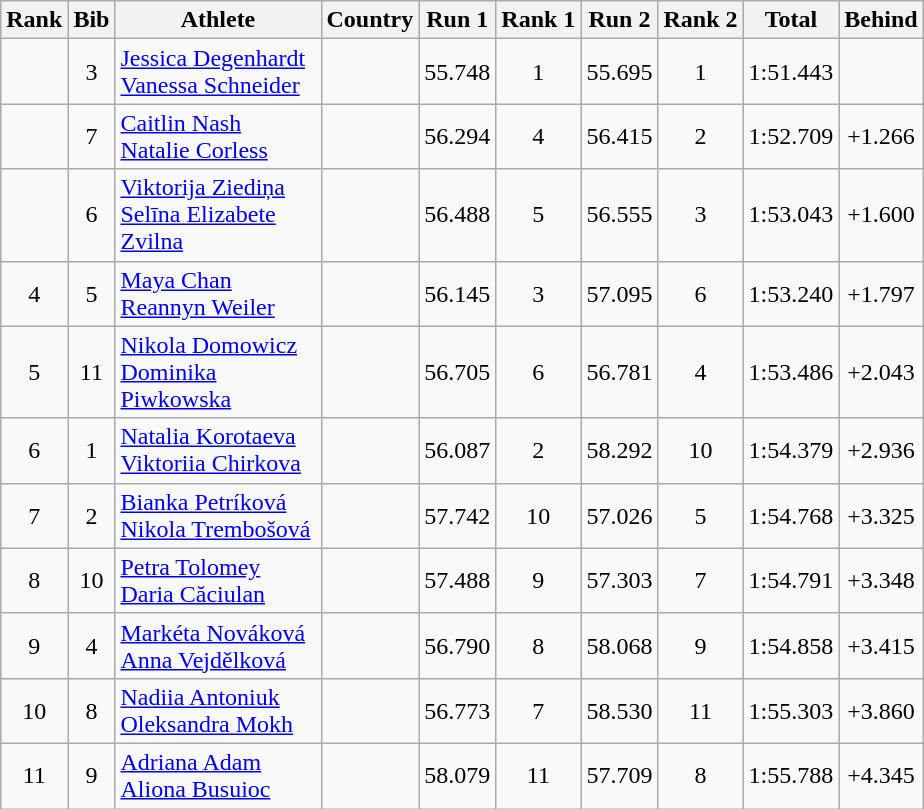<table class="wikitable sortable" style="text-align:center">
<tr>
<th>Rank</th>
<th>Bib</th>
<th width=130>Athlete</th>
<th>Country</th>
<th>Run 1</th>
<th>Rank 1</th>
<th>Run 2</th>
<th>Rank 2</th>
<th>Total</th>
<th>Behind</th>
</tr>
<tr>
<td></td>
<td>3</td>
<td align=left><a href='#'>Jessica Degenhardt</a><br><a href='#'>Vanessa Schneider</a></td>
<td align=left></td>
<td>55.748</td>
<td>1</td>
<td>55.695</td>
<td>1</td>
<td>1:51.443</td>
<td></td>
</tr>
<tr>
<td></td>
<td>7</td>
<td align=left><a href='#'>Caitlin Nash</a><br><a href='#'>Natalie Corless</a></td>
<td align=left></td>
<td>56.294</td>
<td>4</td>
<td>56.415</td>
<td>2</td>
<td>1:52.709</td>
<td>+1.266</td>
</tr>
<tr>
<td></td>
<td>6</td>
<td align=left><a href='#'>Viktorija Ziediņa</a><br><a href='#'>Selīna Elizabete Zvilna</a></td>
<td align=left></td>
<td>56.488</td>
<td>5</td>
<td>56.555</td>
<td>3</td>
<td>1:53.043</td>
<td>+1.600</td>
</tr>
<tr>
<td>4</td>
<td>5</td>
<td align=left><a href='#'>Maya Chan</a><br><a href='#'>Reannyn Weiler</a></td>
<td align=left></td>
<td>56.145</td>
<td>3</td>
<td>57.095</td>
<td>6</td>
<td>1:53.240</td>
<td>+1.797</td>
</tr>
<tr>
<td>5</td>
<td>11</td>
<td align=left><a href='#'>Nikola Domowicz</a><br><a href='#'>Dominika Piwkowska</a></td>
<td align=left></td>
<td>56.705</td>
<td>6</td>
<td>56.781</td>
<td>4</td>
<td>1:53.486</td>
<td>+2.043</td>
</tr>
<tr>
<td>6</td>
<td>1</td>
<td align=left><a href='#'>Natalia Korotaeva</a><br><a href='#'>Viktoriia Chirkova</a></td>
<td align=left></td>
<td>56.087</td>
<td>2</td>
<td>58.292</td>
<td>10</td>
<td>1:54.379</td>
<td>+2.936</td>
</tr>
<tr>
<td>7</td>
<td>2</td>
<td align=left><a href='#'>Bianka Petríková</a><br><a href='#'>Nikola Trembošová</a></td>
<td align=left></td>
<td>57.742</td>
<td>10</td>
<td>57.026</td>
<td>5</td>
<td>1:54.768</td>
<td>+3.325</td>
</tr>
<tr>
<td>8</td>
<td>10</td>
<td align=left><a href='#'>Petra Tolomey</a><br><a href='#'>Daria Căciulan</a></td>
<td align=left></td>
<td>57.488</td>
<td>9</td>
<td>57.303</td>
<td>7</td>
<td>1:54.791</td>
<td>+3.348</td>
</tr>
<tr>
<td>9</td>
<td>4</td>
<td align=left><a href='#'>Markéta Nováková</a><br><a href='#'>Anna Vejdělková</a></td>
<td align=left></td>
<td>56.790</td>
<td>8</td>
<td>58.068</td>
<td>9</td>
<td>1:54.858</td>
<td>+3.415</td>
</tr>
<tr>
<td>10</td>
<td>8</td>
<td align=left><a href='#'>Nadiia Antoniuk</a><br><a href='#'>Oleksandra Mokh</a></td>
<td align=left></td>
<td>56.773</td>
<td>7</td>
<td>58.530</td>
<td>11</td>
<td>1:55.303</td>
<td>+3.860</td>
</tr>
<tr>
<td>11</td>
<td>9</td>
<td align=left><a href='#'>Adriana Adam</a><br><a href='#'>Aliona Busuioc</a></td>
<td align=left></td>
<td>58.079</td>
<td>11</td>
<td>57.709</td>
<td>8</td>
<td>1:55.788</td>
<td>+4.345</td>
</tr>
</table>
